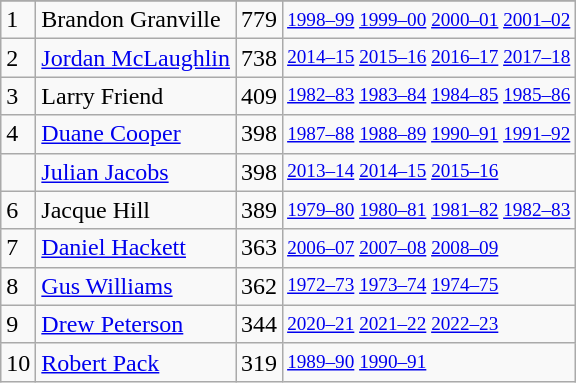<table class="wikitable">
<tr>
</tr>
<tr>
<td>1</td>
<td>Brandon Granville</td>
<td>779</td>
<td style="font-size:80%;"><a href='#'>1998–99</a> <a href='#'>1999–00</a> <a href='#'>2000–01</a> <a href='#'>2001–02</a></td>
</tr>
<tr>
<td>2</td>
<td><a href='#'>Jordan McLaughlin</a></td>
<td>738</td>
<td style="font-size:80%;"><a href='#'>2014–15</a> <a href='#'>2015–16</a> <a href='#'>2016–17</a> <a href='#'>2017–18</a></td>
</tr>
<tr>
<td>3</td>
<td>Larry Friend</td>
<td>409</td>
<td style="font-size:80%;"><a href='#'>1982–83</a> <a href='#'>1983–84</a> <a href='#'>1984–85</a> <a href='#'>1985–86</a></td>
</tr>
<tr>
<td>4</td>
<td><a href='#'>Duane Cooper</a></td>
<td>398</td>
<td style="font-size:80%;"><a href='#'>1987–88</a> <a href='#'>1988–89</a> <a href='#'>1990–91</a> <a href='#'>1991–92</a></td>
</tr>
<tr>
<td></td>
<td><a href='#'>Julian Jacobs</a></td>
<td>398</td>
<td style="font-size:80%;"><a href='#'>2013–14</a> <a href='#'>2014–15</a> <a href='#'>2015–16</a></td>
</tr>
<tr>
<td>6</td>
<td>Jacque Hill</td>
<td>389</td>
<td style="font-size:80%;"><a href='#'>1979–80</a> <a href='#'>1980–81</a> <a href='#'>1981–82</a> <a href='#'>1982–83</a></td>
</tr>
<tr>
<td>7</td>
<td><a href='#'>Daniel Hackett</a></td>
<td>363</td>
<td style="font-size:80%;"><a href='#'>2006–07</a> <a href='#'>2007–08</a> <a href='#'>2008–09</a></td>
</tr>
<tr>
<td>8</td>
<td><a href='#'>Gus Williams</a></td>
<td>362</td>
<td style="font-size:80%;"><a href='#'>1972–73</a> <a href='#'>1973–74</a> <a href='#'>1974–75</a></td>
</tr>
<tr>
<td>9</td>
<td><a href='#'>Drew Peterson</a></td>
<td>344</td>
<td style="font-size:80%;"><a href='#'>2020–21</a> <a href='#'>2021–22</a> <a href='#'>2022–23</a></td>
</tr>
<tr>
<td>10</td>
<td><a href='#'>Robert Pack</a></td>
<td>319</td>
<td style="font-size:80%;"><a href='#'>1989–90</a> <a href='#'>1990–91</a></td>
</tr>
</table>
